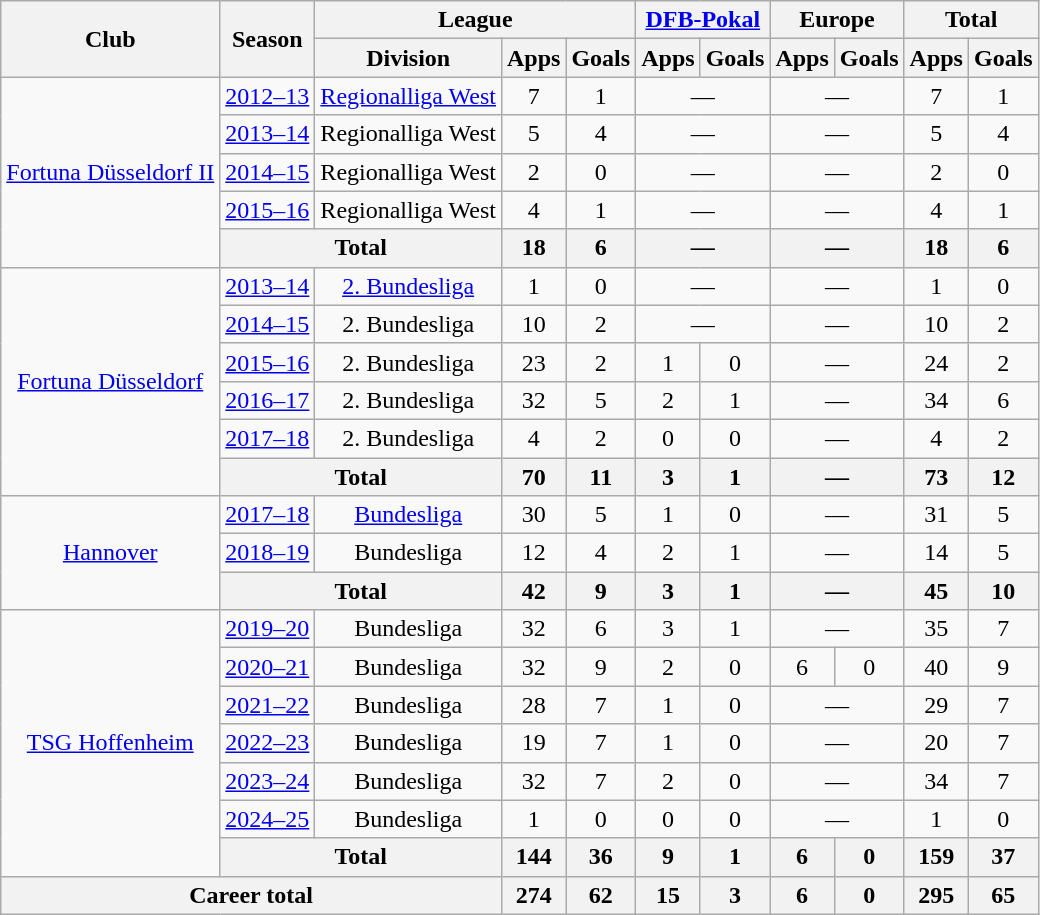<table class="wikitable" style="text-align:center">
<tr>
<th rowspan="2">Club</th>
<th rowspan="2">Season</th>
<th colspan="3">League</th>
<th colspan="2"><a href='#'>DFB-Pokal</a></th>
<th colspan="2">Europe</th>
<th colspan="2">Total</th>
</tr>
<tr>
<th>Division</th>
<th>Apps</th>
<th>Goals</th>
<th>Apps</th>
<th>Goals</th>
<th>Apps</th>
<th>Goals</th>
<th>Apps</th>
<th>Goals</th>
</tr>
<tr>
<td rowspan="5"><a href='#'>Fortuna Düsseldorf II</a></td>
<td><a href='#'>2012–13</a></td>
<td><a href='#'>Regionalliga West</a></td>
<td>7</td>
<td>1</td>
<td colspan="2">—</td>
<td colspan="2">—</td>
<td>7</td>
<td>1</td>
</tr>
<tr>
<td><a href='#'>2013–14</a></td>
<td>Regionalliga West</td>
<td>5</td>
<td>4</td>
<td colspan="2">—</td>
<td colspan="2">—</td>
<td>5</td>
<td>4</td>
</tr>
<tr>
<td><a href='#'>2014–15</a></td>
<td>Regionalliga West</td>
<td>2</td>
<td>0</td>
<td colspan="2">—</td>
<td colspan="2">—</td>
<td>2</td>
<td>0</td>
</tr>
<tr>
<td><a href='#'>2015–16</a></td>
<td>Regionalliga West</td>
<td>4</td>
<td>1</td>
<td colspan="2">—</td>
<td colspan="2">—</td>
<td>4</td>
<td>1</td>
</tr>
<tr>
<th colspan="2">Total</th>
<th>18</th>
<th>6</th>
<th colspan="2">—</th>
<th colspan="2">—</th>
<th>18</th>
<th>6</th>
</tr>
<tr>
<td rowspan="6"><a href='#'>Fortuna Düsseldorf</a></td>
<td><a href='#'>2013–14</a></td>
<td><a href='#'>2. Bundesliga</a></td>
<td>1</td>
<td>0</td>
<td colspan="2">—</td>
<td colspan="2">—</td>
<td>1</td>
<td>0</td>
</tr>
<tr>
<td><a href='#'>2014–15</a></td>
<td>2. Bundesliga</td>
<td>10</td>
<td>2</td>
<td colspan="2">—</td>
<td colspan="2">—</td>
<td>10</td>
<td>2</td>
</tr>
<tr>
<td><a href='#'>2015–16</a></td>
<td>2. Bundesliga</td>
<td>23</td>
<td>2</td>
<td>1</td>
<td>0</td>
<td colspan="2">—</td>
<td>24</td>
<td>2</td>
</tr>
<tr>
<td><a href='#'>2016–17</a></td>
<td>2. Bundesliga</td>
<td>32</td>
<td>5</td>
<td>2</td>
<td>1</td>
<td colspan="2">—</td>
<td>34</td>
<td>6</td>
</tr>
<tr>
<td><a href='#'>2017–18</a></td>
<td>2. Bundesliga</td>
<td>4</td>
<td>2</td>
<td>0</td>
<td>0</td>
<td colspan="2">—</td>
<td>4</td>
<td>2</td>
</tr>
<tr>
<th colspan="2">Total</th>
<th>70</th>
<th>11</th>
<th>3</th>
<th>1</th>
<th colspan="2">—</th>
<th>73</th>
<th>12</th>
</tr>
<tr>
<td rowspan="3"><a href='#'>Hannover</a></td>
<td><a href='#'>2017–18</a></td>
<td><a href='#'>Bundesliga</a></td>
<td>30</td>
<td>5</td>
<td>1</td>
<td>0</td>
<td colspan="2">—</td>
<td>31</td>
<td>5</td>
</tr>
<tr>
<td><a href='#'>2018–19</a></td>
<td>Bundesliga</td>
<td>12</td>
<td>4</td>
<td>2</td>
<td>1</td>
<td colspan="2">—</td>
<td>14</td>
<td>5</td>
</tr>
<tr>
<th colspan="2">Total</th>
<th>42</th>
<th>9</th>
<th>3</th>
<th>1</th>
<th colspan="2">—</th>
<th>45</th>
<th>10</th>
</tr>
<tr>
<td rowspan="7"><a href='#'>TSG Hoffenheim</a></td>
<td><a href='#'>2019–20</a></td>
<td>Bundesliga</td>
<td>32</td>
<td>6</td>
<td>3</td>
<td>1</td>
<td colspan="2">—</td>
<td>35</td>
<td>7</td>
</tr>
<tr>
<td><a href='#'>2020–21</a></td>
<td>Bundesliga</td>
<td>32</td>
<td>9</td>
<td>2</td>
<td>0</td>
<td>6</td>
<td>0</td>
<td>40</td>
<td>9</td>
</tr>
<tr>
<td><a href='#'>2021–22</a></td>
<td>Bundesliga</td>
<td>28</td>
<td>7</td>
<td>1</td>
<td>0</td>
<td colspan="2">—</td>
<td>29</td>
<td>7</td>
</tr>
<tr>
<td><a href='#'>2022–23</a></td>
<td>Bundesliga</td>
<td>19</td>
<td>7</td>
<td>1</td>
<td>0</td>
<td colspan="2">—</td>
<td>20</td>
<td>7</td>
</tr>
<tr>
<td><a href='#'>2023–24</a></td>
<td>Bundesliga</td>
<td>32</td>
<td>7</td>
<td>2</td>
<td>0</td>
<td colspan="2">—</td>
<td>34</td>
<td>7</td>
</tr>
<tr>
<td><a href='#'>2024–25</a></td>
<td>Bundesliga</td>
<td>1</td>
<td>0</td>
<td>0</td>
<td>0</td>
<td colspan="2">—</td>
<td>1</td>
<td>0</td>
</tr>
<tr>
<th colspan="2">Total</th>
<th>144</th>
<th>36</th>
<th>9</th>
<th>1</th>
<th>6</th>
<th>0</th>
<th>159</th>
<th>37</th>
</tr>
<tr>
<th colspan="3">Career total</th>
<th>274</th>
<th>62</th>
<th>15</th>
<th>3</th>
<th>6</th>
<th>0</th>
<th>295</th>
<th>65</th>
</tr>
</table>
